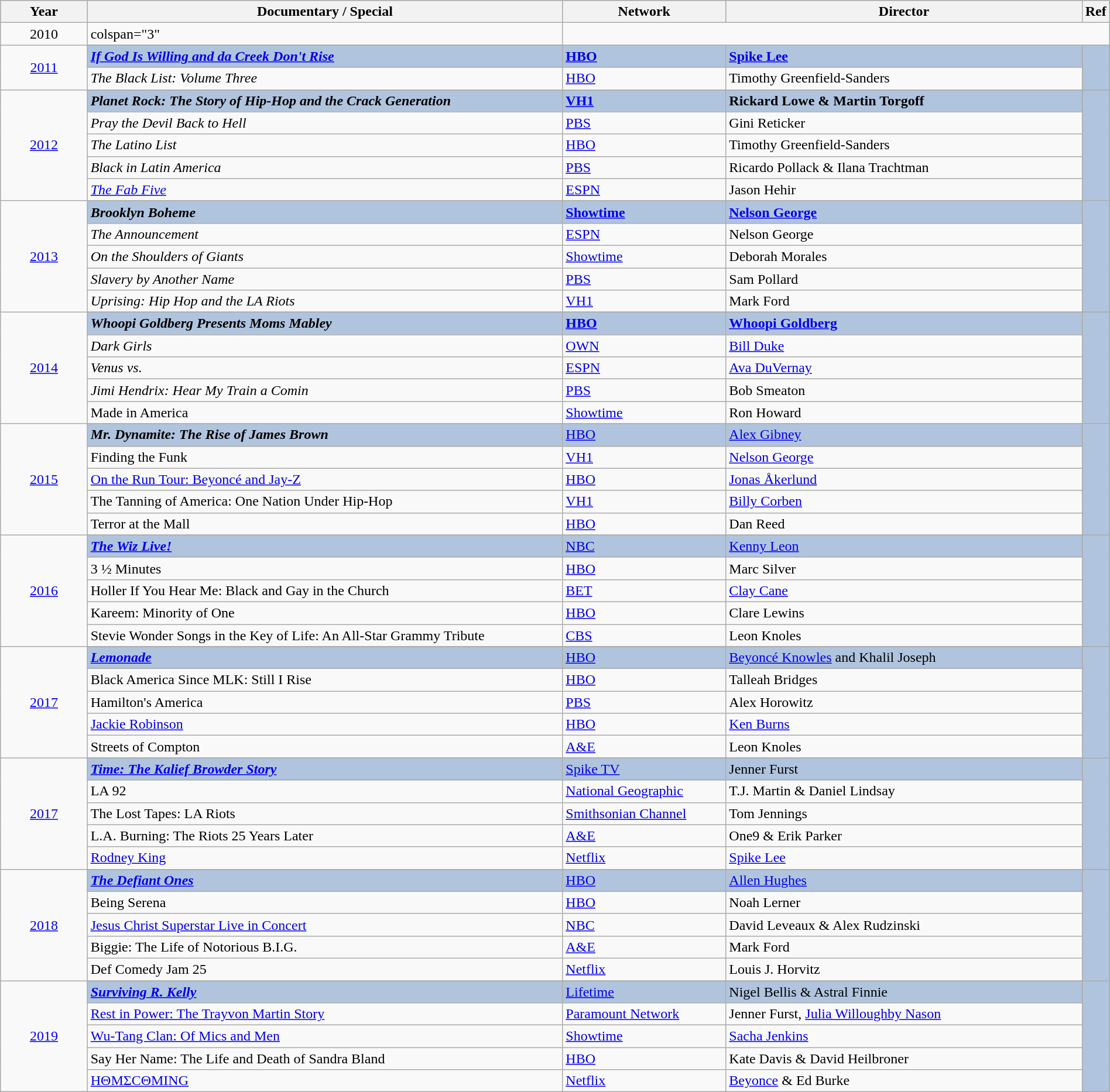<table class="wikitable" style="width:100%;">
<tr style="background:#bebebe;">
<th style="width:08%;">Year</th>
<th style="width:44%;">Documentary / Special</th>
<th style="width:15%;">Network</th>
<th style="width:35%;">Director</th>
<th style="width:5%;">Ref</th>
</tr>
<tr>
<td align="center">2010</td>
<td>colspan="3" </td>
</tr>
<tr>
<td rowspan="3" align="center"><a href='#'>2011</a></td>
</tr>
<tr style="background:#B0C4DE">
<td><strong><em><a href='#'>If God Is Willing and da Creek Don't Rise</a></em></strong></td>
<td><strong><a href='#'>HBO</a></strong></td>
<td><strong><a href='#'>Spike Lee</a></strong></td>
<td rowspan="3" align="center"></td>
</tr>
<tr>
<td><em>The Black List: Volume Three</em></td>
<td><a href='#'>HBO</a></td>
<td>Timothy Greenfield-Sanders</td>
</tr>
<tr>
<td rowspan="6" align="center"><a href='#'>2012</a></td>
</tr>
<tr style="background:#B0C4DE">
<td><strong><em>Planet Rock: The Story of Hip-Hop and the Crack Generation</em></strong></td>
<td><strong><a href='#'>VH1</a></strong></td>
<td><strong>Rickard Lowe & Martin Torgoff</strong></td>
<td rowspan="6" align="center"></td>
</tr>
<tr>
<td><em>Pray the Devil Back to Hell</em></td>
<td><a href='#'>PBS</a></td>
<td>Gini Reticker</td>
</tr>
<tr>
<td><em>The Latino List</em></td>
<td><a href='#'>HBO</a></td>
<td>Timothy Greenfield-Sanders</td>
</tr>
<tr>
<td><em>Black in Latin America</em></td>
<td><a href='#'>PBS</a></td>
<td>Ricardo Pollack & Ilana Trachtman</td>
</tr>
<tr>
<td><em><a href='#'>The Fab Five</a></em></td>
<td><a href='#'>ESPN</a></td>
<td>Jason Hehir</td>
</tr>
<tr>
<td rowspan="6" align="center"><a href='#'>2013</a></td>
</tr>
<tr style="background:#B0C4DE">
<td><strong><em>Brooklyn Boheme</em></strong></td>
<td><strong><a href='#'>Showtime</a></strong></td>
<td><strong><a href='#'>Nelson George</a></strong></td>
<td rowspan="6" align="center"></td>
</tr>
<tr>
<td><em>The Announcement</em></td>
<td><a href='#'>ESPN</a></td>
<td>Nelson George</td>
</tr>
<tr>
<td><em>On the Shoulders of Giants</em></td>
<td><a href='#'>Showtime</a></td>
<td>Deborah Morales</td>
</tr>
<tr>
<td><em>Slavery by Another Name</em></td>
<td><a href='#'>PBS</a></td>
<td>Sam Pollard</td>
</tr>
<tr>
<td><em>Uprising: Hip Hop and the LA Riots</em></td>
<td><a href='#'>VH1</a></td>
<td>Mark Ford</td>
</tr>
<tr>
<td rowspan="6" align="center"><a href='#'>2014</a></td>
</tr>
<tr style="background:#B0C4DE">
<td><strong><em>Whoopi Goldberg Presents Moms Mabley</em></strong></td>
<td><strong><a href='#'>HBO</a></strong></td>
<td><strong><a href='#'>Whoopi Goldberg</a></strong></td>
<td rowspan="6" align="center"></td>
</tr>
<tr>
<td><em>Dark Girls</em></td>
<td><a href='#'>OWN</a></td>
<td><a href='#'>Bill Duke</a></td>
</tr>
<tr>
<td><em>Venus vs.</em></td>
<td><a href='#'>ESPN</a></td>
<td><a href='#'>Ava DuVernay</a></td>
</tr>
<tr>
<td><em>Jimi Hendrix: Hear My Train a Comin<strong></td>
<td><a href='#'>PBS</a></td>
<td>Bob Smeaton</td>
</tr>
<tr>
<td></em>Made in America<em></td>
<td><a href='#'>Showtime</a></td>
<td>Ron Howard</td>
</tr>
<tr>
<td rowspan="6" align="center"><a href='#'>2015</a></td>
</tr>
<tr style="background:#B0C4DE">
<td><strong><em>Mr. Dynamite: The Rise of James Brown</em></strong></td>
<td></strong><a href='#'>HBO</a><strong></td>
<td></strong><a href='#'>Alex Gibney</a><strong></td>
<td rowspan="6" align="center"></td>
</tr>
<tr>
<td></em>Finding the Funk<em></td>
<td><a href='#'>VH1</a></td>
<td><a href='#'>Nelson George</a></td>
</tr>
<tr>
<td></em><a href='#'>On the Run Tour: Beyoncé and Jay-Z</a><em></td>
<td><a href='#'>HBO</a></td>
<td><a href='#'>Jonas Åkerlund</a></td>
</tr>
<tr>
<td></em>The Tanning of America: One Nation Under Hip-Hop<em></td>
<td><a href='#'>VH1</a></td>
<td><a href='#'>Billy Corben</a></td>
</tr>
<tr>
<td></em>Terror at the Mall<em></td>
<td><a href='#'>HBO</a></td>
<td>Dan Reed</td>
</tr>
<tr>
<td rowspan="6" align="center"><a href='#'>2016</a></td>
</tr>
<tr style="background:#B0C4DE">
<td><strong><em><a href='#'>The Wiz Live!</a></em></strong></td>
<td></strong><a href='#'>NBC</a><strong></td>
<td></strong><a href='#'>Kenny Leon</a><strong></td>
<td rowspan="6" align="center"></td>
</tr>
<tr>
<td></em>3 ½ Minutes<em></td>
<td><a href='#'>HBO</a></td>
<td>Marc Silver</td>
</tr>
<tr>
<td></em>Holler If You Hear Me: Black and Gay in the Church<em></td>
<td><a href='#'>BET</a></td>
<td><a href='#'>Clay Cane</a></td>
</tr>
<tr>
<td></em>Kareem: Minority of One<em></td>
<td><a href='#'>HBO</a></td>
<td>Clare Lewins</td>
</tr>
<tr>
<td></em>Stevie Wonder Songs in the Key of Life: An All-Star Grammy Tribute<em></td>
<td><a href='#'>CBS</a></td>
<td>Leon Knoles</td>
</tr>
<tr>
<td rowspan="6" align="center"><a href='#'>2017</a></td>
</tr>
<tr style="background:#B0C4DE">
<td><strong><em><a href='#'>Lemonade</a></em></strong></td>
<td></strong><a href='#'>HBO</a><strong></td>
<td></strong><a href='#'>Beyoncé Knowles</a> and Khalil Joseph<strong></td>
<td rowspan="6" align="center"></td>
</tr>
<tr>
<td></em>Black America Since MLK: Still I Rise<em></td>
<td><a href='#'>HBO</a></td>
<td>Talleah Bridges</td>
</tr>
<tr>
<td></em>Hamilton's America<em></td>
<td><a href='#'>PBS</a></td>
<td>Alex Horowitz</td>
</tr>
<tr>
<td></em><a href='#'>Jackie Robinson</a><em></td>
<td><a href='#'>HBO</a></td>
<td><a href='#'>Ken Burns</a></td>
</tr>
<tr>
<td></em>Streets of Compton<em></td>
<td><a href='#'>A&E</a></td>
<td>Leon Knoles</td>
</tr>
<tr>
<td rowspan="6" align="center"><a href='#'>2017</a></td>
</tr>
<tr style="background:#B0C4DE">
<td><strong><em><a href='#'>Time: The Kalief Browder Story</a></em></strong></td>
<td></strong><a href='#'>Spike TV</a><strong></td>
<td></strong>Jenner Furst<strong></td>
<td rowspan="6" align="center"></td>
</tr>
<tr>
<td></em>LA 92<em></td>
<td><a href='#'>National Geographic</a></td>
<td>T.J. Martin & Daniel Lindsay</td>
</tr>
<tr>
<td></em>The Lost Tapes: LA Riots<em></td>
<td><a href='#'>Smithsonian Channel</a></td>
<td>Tom Jennings</td>
</tr>
<tr>
<td></em>L.A. Burning: The Riots 25 Years Later<em></td>
<td><a href='#'>A&E</a></td>
<td>One9 & Erik Parker</td>
</tr>
<tr>
<td></em><a href='#'>Rodney King</a><em></td>
<td><a href='#'>Netflix</a></td>
<td><a href='#'>Spike Lee</a></td>
</tr>
<tr>
<td rowspan="6" align="center"><a href='#'>2018</a></td>
</tr>
<tr style="background:#B0C4DE">
<td><strong><em><a href='#'>The Defiant Ones</a></em></strong></td>
<td></strong><a href='#'>HBO</a><strong></td>
<td></strong><a href='#'>Allen Hughes</a><strong></td>
<td rowspan="6" align="center"></td>
</tr>
<tr>
<td></em>Being Serena<em></td>
<td><a href='#'>HBO</a></td>
<td>Noah Lerner</td>
</tr>
<tr>
<td></em><a href='#'>Jesus Christ Superstar Live in Concert</a><em></td>
<td><a href='#'>NBC</a></td>
<td>David Leveaux & Alex Rudzinski</td>
</tr>
<tr>
<td></em>Biggie: The Life of Notorious B.I.G.<em></td>
<td><a href='#'>A&E</a></td>
<td>Mark Ford</td>
</tr>
<tr>
<td></em>Def Comedy Jam 25<em></td>
<td><a href='#'>Netflix</a></td>
<td>Louis J. Horvitz</td>
</tr>
<tr>
<td rowspan="6" align="center"><a href='#'>2019</a></td>
</tr>
<tr style="background:#B0C4DE">
<td><strong><em><a href='#'>Surviving R. Kelly</a></em></strong></td>
<td></strong><a href='#'>Lifetime</a><strong></td>
<td></strong>Nigel Bellis & Astral Finnie<strong></td>
<td rowspan="6" align="center"></td>
</tr>
<tr>
<td></em><a href='#'>Rest in Power: The Trayvon Martin Story</a><em></td>
<td><a href='#'>Paramount Network</a></td>
<td>Jenner Furst, <a href='#'>Julia Willoughby Nason</a></td>
</tr>
<tr>
<td></em><a href='#'>Wu-Tang Clan: Of Mics and Men</a><em></td>
<td><a href='#'>Showtime</a></td>
<td><a href='#'>Sacha Jenkins</a></td>
</tr>
<tr>
<td></em>Say Her Name: The Life and Death of Sandra Bland<em></td>
<td><a href='#'>HBO</a></td>
<td>Kate Davis & David Heilbroner</td>
</tr>
<tr>
<td></em><a href='#'>HΘMΣCΘMING</a><em></td>
<td><a href='#'>Netflix</a></td>
<td><a href='#'>Beyonce</a> & Ed Burke</td>
</tr>
</table>
